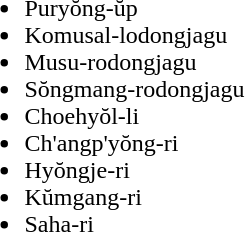<table>
<tr>
<td valign="top"><br><ul><li>Puryŏng-ŭp</li><li>Komusal-lodongjagu</li><li>Musu-rodongjagu</li><li>Sŏngmang-rodongjagu</li><li>Choehyŏl-li</li><li>Ch'angp'yŏng-ri</li><li>Hyŏngje-ri</li><li>Kŭmgang-ri</li><li>Saha-ri</li></ul></td>
</tr>
</table>
